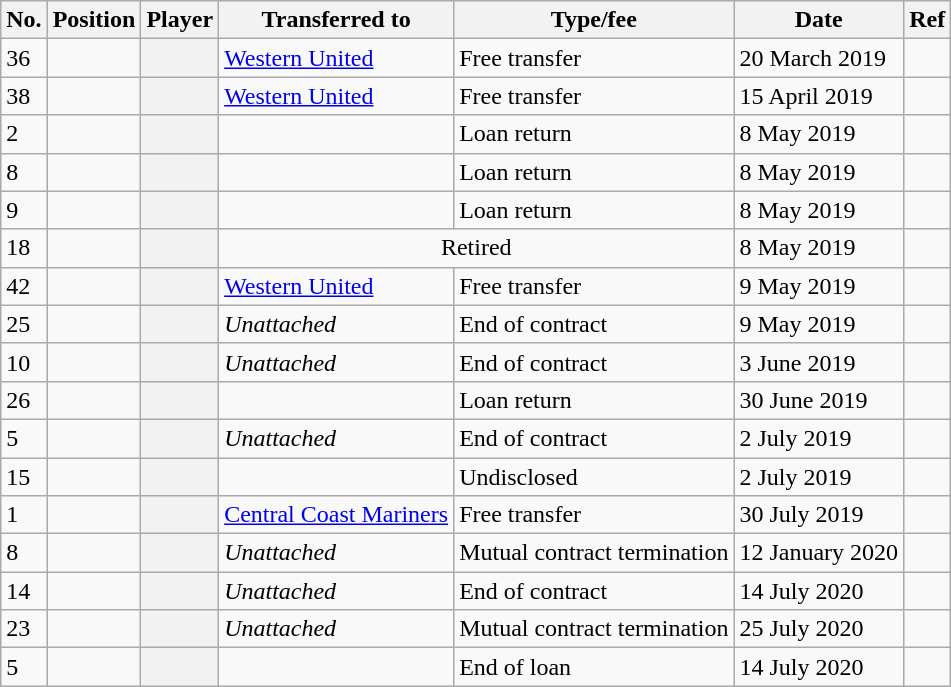<table class="wikitable plainrowheaders sortable" style="text-align:center; text-align:left">
<tr>
<th scope="col">No.</th>
<th scope="col">Position</th>
<th scope="col">Player</th>
<th scope="col">Transferred to</th>
<th scope="col">Type/fee</th>
<th scope="col">Date</th>
<th scope="col" class="unsortable">Ref</th>
</tr>
<tr>
<td>36</td>
<td></td>
<th scope="row"></th>
<td><a href='#'>Western United</a></td>
<td>Free transfer</td>
<td>20 March 2019</td>
<td></td>
</tr>
<tr>
<td>38</td>
<td></td>
<th scope="row"></th>
<td><a href='#'>Western United</a></td>
<td>Free transfer</td>
<td>15 April 2019</td>
<td></td>
</tr>
<tr>
<td>2</td>
<td></td>
<th scope="row"></th>
<td></td>
<td>Loan return</td>
<td>8 May 2019</td>
<td></td>
</tr>
<tr>
<td>8</td>
<td></td>
<th scope="row"></th>
<td></td>
<td>Loan return</td>
<td>8 May 2019</td>
<td></td>
</tr>
<tr>
<td>9</td>
<td></td>
<th scope="row"></th>
<td></td>
<td>Loan return</td>
<td>8 May 2019</td>
<td></td>
</tr>
<tr>
<td>18</td>
<td></td>
<th scope="row"></th>
<td colspan="2" align=center>Retired</td>
<td>8 May 2019</td>
<td></td>
</tr>
<tr>
<td>42</td>
<td></td>
<th scope="row"></th>
<td><a href='#'>Western United</a></td>
<td>Free transfer</td>
<td>9 May 2019</td>
<td></td>
</tr>
<tr>
<td>25</td>
<td></td>
<th scope="row"></th>
<td><em>Unattached</em></td>
<td>End of contract</td>
<td>9 May 2019</td>
<td></td>
</tr>
<tr>
<td>10</td>
<td></td>
<th scope="row"></th>
<td><em>Unattached</em></td>
<td>End of contract</td>
<td>3 June 2019</td>
<td></td>
</tr>
<tr>
<td>26</td>
<td></td>
<th scope="row"></th>
<td></td>
<td>Loan return</td>
<td>30 June 2019</td>
<td></td>
</tr>
<tr>
<td>5</td>
<td></td>
<th scope="row"></th>
<td><em>Unattached</em></td>
<td>End of contract</td>
<td>2 July 2019</td>
<td></td>
</tr>
<tr>
<td>15</td>
<td></td>
<th scope="row"></th>
<td></td>
<td>Undisclosed</td>
<td>2 July 2019</td>
<td></td>
</tr>
<tr>
<td>1</td>
<td></td>
<th scope="row"></th>
<td><a href='#'>Central Coast Mariners</a></td>
<td>Free transfer</td>
<td>30 July 2019</td>
<td></td>
</tr>
<tr>
<td>8</td>
<td></td>
<th scope="row"></th>
<td><em>Unattached</em></td>
<td>Mutual contract termination</td>
<td>12 January 2020</td>
<td></td>
</tr>
<tr>
<td>14</td>
<td></td>
<th scope="row"></th>
<td><em>Unattached</em></td>
<td>End of contract</td>
<td>14 July 2020</td>
<td></td>
</tr>
<tr>
<td>23</td>
<td></td>
<th scope="row"></th>
<td><em>Unattached</em></td>
<td>Mutual contract termination</td>
<td>25 July 2020</td>
<td></td>
</tr>
<tr>
<td>5</td>
<td></td>
<th scope="row"></th>
<td></td>
<td>End of loan</td>
<td>14 July 2020</td>
<td></td>
</tr>
</table>
